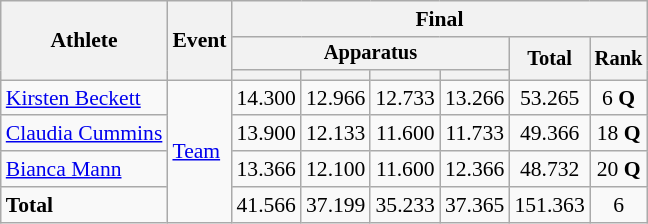<table class="wikitable" style="font-size:90%">
<tr>
<th rowspan=3>Athlete</th>
<th rowspan=3>Event</th>
<th colspan=6>Final</th>
</tr>
<tr style="font-size:95%">
<th colspan=4>Apparatus</th>
<th rowspan=2>Total</th>
<th rowspan=2>Rank</th>
</tr>
<tr style="font-size:95%">
<th></th>
<th></th>
<th></th>
<th></th>
</tr>
<tr align=center>
<td align=left><a href='#'>Kirsten Beckett</a></td>
<td align=left rowspan=4><a href='#'>Team</a></td>
<td>14.300</td>
<td>12.966</td>
<td>12.733</td>
<td>13.266</td>
<td>53.265</td>
<td>6 <strong>Q</strong></td>
</tr>
<tr align=center>
<td align=left><a href='#'>Claudia Cummins</a></td>
<td>13.900</td>
<td>12.133</td>
<td>11.600</td>
<td>11.733</td>
<td>49.366</td>
<td>18 <strong>Q</strong></td>
</tr>
<tr align=center>
<td align=left><a href='#'>Bianca Mann</a></td>
<td>13.366</td>
<td>12.100</td>
<td>11.600</td>
<td>12.366</td>
<td>48.732</td>
<td>20 <strong>Q</strong></td>
</tr>
<tr align=center>
<td align=left><strong>Total</strong></td>
<td>41.566</td>
<td>37.199</td>
<td>35.233</td>
<td>37.365</td>
<td>151.363</td>
<td>6</td>
</tr>
</table>
